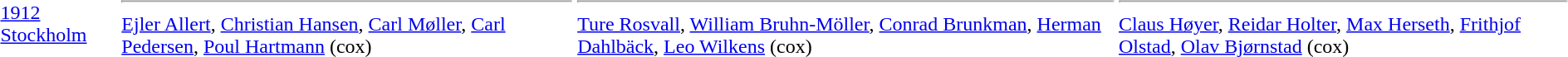<table>
<tr>
<td><a href='#'>1912 Stockholm</a><br></td>
<td><hr><a href='#'>Ejler Allert</a>, <a href='#'>Christian Hansen</a>, <a href='#'>Carl Møller</a>, <a href='#'>Carl Pedersen</a>, <a href='#'>Poul Hartmann</a> (cox)</td>
<td><hr><a href='#'>Ture Rosvall</a>, <a href='#'>William Bruhn-Möller</a>, <a href='#'>Conrad Brunkman</a>, <a href='#'>Herman Dahlbäck</a>, <a href='#'>Leo Wilkens</a> (cox)</td>
<td><hr><a href='#'>Claus Høyer</a>, <a href='#'>Reidar Holter</a>, <a href='#'>Max Herseth</a>, <a href='#'>Frithjof Olstad</a>, <a href='#'>Olav Bjørnstad</a> (cox)</td>
</tr>
</table>
